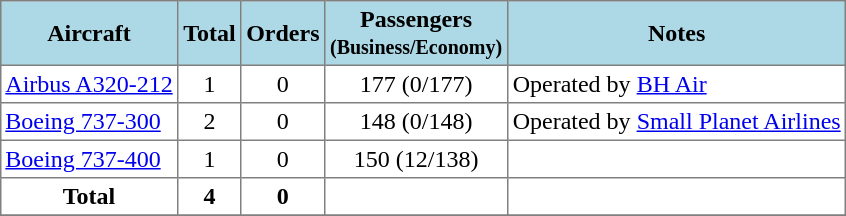<table class="toccolours" border="1" cellpadding="3" style="margin:1em auto; border-collapse:collapse">
<tr bgcolor=lightblue>
<th>Aircraft</th>
<th>Total</th>
<th>Orders</th>
<th>Passengers<br><small>(Business/Economy)</small></th>
<th>Notes</th>
</tr>
<tr>
<td><a href='#'>Airbus A320-212</a></td>
<td align="center">1</td>
<td align="center">0</td>
<td align="center">177 (0/177)</td>
<td>Operated by <a href='#'>BH Air</a></td>
</tr>
<tr>
<td><a href='#'>Boeing 737-300</a></td>
<td align=center>2</td>
<td align=center>0</td>
<td align="center">148 (0/148)</td>
<td>Operated by <a href='#'>Small Planet Airlines</a></td>
</tr>
<tr>
<td><a href='#'>Boeing 737-400</a></td>
<td align="center">1</td>
<td align="center">0</td>
<td align="center">150 (12/138)</td>
<td></td>
</tr>
<tr>
<th>Total</th>
<td align=center><strong>4</strong></td>
<td align=center><strong>0</strong></td>
<td align=center></td>
<td align=center></td>
</tr>
<tr>
</tr>
</table>
